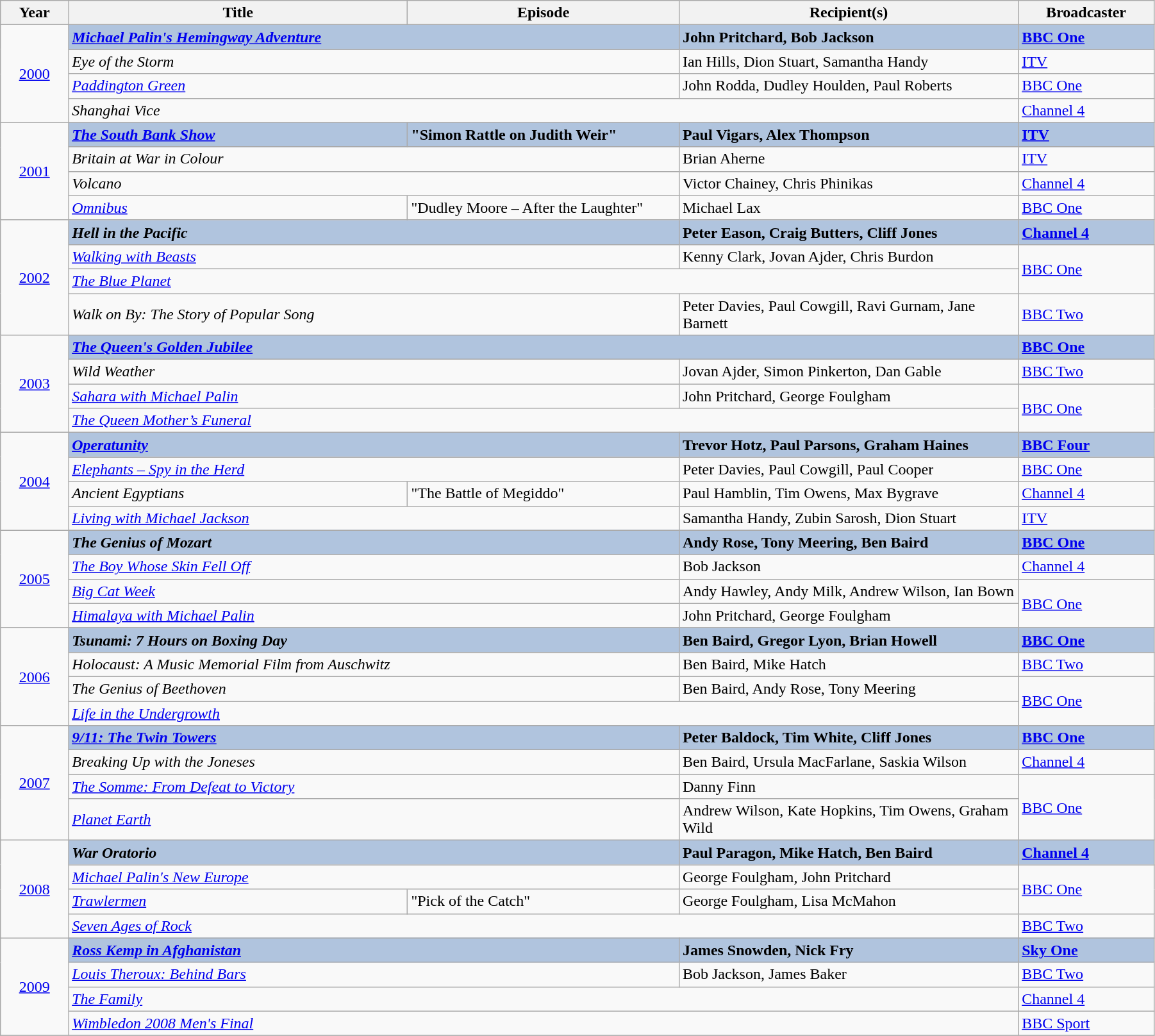<table class="wikitable" width="95%">
<tr>
<th width=5%>Year</th>
<th width=25%>Title</th>
<th width=20%>Episode</th>
<th width=25%><strong>Recipient(s)</strong></th>
<th width=10%><strong>Broadcaster</strong></th>
</tr>
<tr>
<td rowspan="4" style="text-align:center;"><a href='#'>2000</a></td>
<td colspan="2" style="background:#B0C4DE;"><strong><em><a href='#'>Michael Palin's Hemingway Adventure</a></em></strong></td>
<td style="background:#B0C4DE;"><strong>John Pritchard, Bob Jackson</strong></td>
<td style="background:#B0C4DE;"><strong><a href='#'>BBC One</a></strong></td>
</tr>
<tr>
<td colspan="2"><em>Eye of the Storm</em></td>
<td>Ian Hills, Dion Stuart, Samantha Handy</td>
<td><a href='#'>ITV</a></td>
</tr>
<tr>
<td colspan="2"><em><a href='#'>Paddington Green</a></em></td>
<td>John Rodda, Dudley Houlden, Paul Roberts</td>
<td><a href='#'>BBC One</a></td>
</tr>
<tr>
<td colspan="3"><em>Shanghai Vice</em></td>
<td><a href='#'>Channel 4</a></td>
</tr>
<tr>
<td rowspan="4" style="text-align:center;"><a href='#'>2001</a></td>
<td style="background:#B0C4DE;"><strong><em><a href='#'>The South Bank Show</a></em></strong></td>
<td style="background:#B0C4DE;"><strong>"Simon Rattle on Judith Weir"</strong></td>
<td style="background:#B0C4DE;"><strong>Paul Vigars, Alex Thompson</strong></td>
<td style="background:#B0C4DE;"><strong><a href='#'>ITV</a></strong></td>
</tr>
<tr>
<td colspan="2"><em>Britain at War in Colour</em></td>
<td>Brian Aherne</td>
<td><a href='#'>ITV</a></td>
</tr>
<tr>
<td colspan="2"><em>Volcano</em></td>
<td>Victor Chainey, Chris Phinikas</td>
<td><a href='#'>Channel 4</a></td>
</tr>
<tr>
<td><em><a href='#'>Omnibus</a></em></td>
<td>"Dudley Moore – After the Laughter"</td>
<td>Michael Lax</td>
<td><a href='#'>BBC One</a></td>
</tr>
<tr>
<td rowspan="4" style="text-align:center;"><a href='#'>2002</a></td>
<td colspan="2" style="background:#B0C4DE;"><strong><em>Hell in the Pacific</em></strong></td>
<td style="background:#B0C4DE;"><strong>Peter Eason, Craig Butters, Cliff Jones</strong></td>
<td style="background:#B0C4DE;"><strong><a href='#'>Channel 4</a></strong></td>
</tr>
<tr>
<td colspan="2"><em><a href='#'>Walking with Beasts</a></em></td>
<td>Kenny Clark, Jovan Ajder, Chris Burdon</td>
<td rowspan="2"><a href='#'>BBC One</a></td>
</tr>
<tr>
<td colspan="3"><em><a href='#'>The Blue Planet</a></em></td>
</tr>
<tr>
<td colspan="2"><em>Walk on By: The Story of Popular Song</em></td>
<td>Peter Davies, Paul Cowgill, Ravi Gurnam, Jane Barnett</td>
<td><a href='#'>BBC Two</a></td>
</tr>
<tr>
<td rowspan="4" style="text-align:center;"><a href='#'>2003</a></td>
<td colspan="3" style="background:#B0C4DE;"><strong><em><a href='#'>The Queen's Golden Jubilee</a></em></strong></td>
<td style="background:#B0C4DE;"><strong><a href='#'>BBC One</a></strong></td>
</tr>
<tr>
<td colspan="2"><em>Wild Weather</em></td>
<td>Jovan Ajder, Simon Pinkerton, Dan Gable</td>
<td><a href='#'>BBC Two</a></td>
</tr>
<tr>
<td colspan="2"><em><a href='#'>Sahara with Michael Palin</a></em></td>
<td>John Pritchard, George Foulgham</td>
<td rowspan="2"><a href='#'>BBC One</a></td>
</tr>
<tr>
<td colspan="3"><em><a href='#'>The Queen Mother’s Funeral</a></em></td>
</tr>
<tr>
<td rowspan="4" style="text-align:center;"><a href='#'>2004</a></td>
<td colspan="2" style="background:#B0C4DE;"><strong><em><a href='#'>Operatunity</a></em></strong></td>
<td style="background:#B0C4DE;"><strong>Trevor Hotz, Paul Parsons, Graham Haines</strong></td>
<td style="background:#B0C4DE;"><strong><a href='#'>BBC Four</a></strong></td>
</tr>
<tr>
<td colspan="2"><em><a href='#'>Elephants – Spy in the Herd</a></em></td>
<td>Peter Davies, Paul Cowgill, Paul Cooper</td>
<td><a href='#'>BBC One</a></td>
</tr>
<tr>
<td><em>Ancient Egyptians</em></td>
<td>"The Battle of Megiddo"</td>
<td>Paul Hamblin, Tim Owens, Max Bygrave</td>
<td><a href='#'>Channel 4</a></td>
</tr>
<tr>
<td colspan="2"><em><a href='#'>Living with Michael Jackson</a></em></td>
<td>Samantha Handy, Zubin Sarosh, Dion Stuart</td>
<td><a href='#'>ITV</a></td>
</tr>
<tr>
<td rowspan="4" style="text-align:center;"><a href='#'>2005</a></td>
<td colspan="2" style="background:#B0C4DE;"><strong><em>The Genius of Mozart</em></strong></td>
<td style="background:#B0C4DE;"><strong>Andy Rose, Tony Meering, Ben Baird</strong></td>
<td style="background:#B0C4DE;"><strong><a href='#'>BBC One</a></strong></td>
</tr>
<tr>
<td colspan="2"><em><a href='#'>The Boy Whose Skin Fell Off</a></em></td>
<td>Bob Jackson</td>
<td><a href='#'>Channel 4</a></td>
</tr>
<tr>
<td colspan="2"><em><a href='#'>Big Cat Week</a></em></td>
<td>Andy Hawley, Andy Milk, Andrew Wilson, Ian Bown</td>
<td rowspan="2"><a href='#'>BBC One</a></td>
</tr>
<tr>
<td colspan="2"><em><a href='#'>Himalaya with Michael Palin</a></em></td>
<td>John Pritchard, George Foulgham</td>
</tr>
<tr>
<td rowspan="4" style="text-align:center;"><a href='#'>2006</a></td>
<td colspan="2" style="background:#B0C4DE;"><strong><em>Tsunami: 7 Hours on Boxing Day</em></strong></td>
<td style="background:#B0C4DE;"><strong>Ben Baird, Gregor Lyon, Brian Howell</strong></td>
<td style="background:#B0C4DE;"><strong><a href='#'>BBC One</a></strong></td>
</tr>
<tr>
<td colspan="2"><em>Holocaust: A Music Memorial Film from Auschwitz</em></td>
<td>Ben Baird, Mike Hatch</td>
<td><a href='#'>BBC Two</a></td>
</tr>
<tr>
<td colspan="2"><em>The Genius of Beethoven</em></td>
<td>Ben Baird, Andy Rose, Tony Meering</td>
<td rowspan="2"><a href='#'>BBC One</a></td>
</tr>
<tr>
<td colspan="3"><em><a href='#'>Life in the Undergrowth</a></em></td>
</tr>
<tr>
<td rowspan="4" style="text-align:center;"><a href='#'>2007</a></td>
<td colspan="2" style="background:#B0C4DE;"><strong><em><a href='#'>9/11: The Twin Towers</a></em></strong></td>
<td style="background:#B0C4DE;"><strong>Peter Baldock, Tim White, Cliff Jones</strong></td>
<td style="background:#B0C4DE;"><strong><a href='#'>BBC One</a></strong></td>
</tr>
<tr>
<td colspan="2"><em>Breaking Up with the Joneses</em></td>
<td>Ben Baird, Ursula MacFarlane, Saskia Wilson</td>
<td><a href='#'>Channel 4</a></td>
</tr>
<tr>
<td colspan="2"><em><a href='#'>The Somme: From Defeat to Victory</a></em></td>
<td>Danny Finn</td>
<td rowspan="2"><a href='#'>BBC One</a></td>
</tr>
<tr>
<td colspan="2"><em><a href='#'>Planet Earth</a></em></td>
<td>Andrew Wilson, Kate Hopkins, Tim Owens, Graham Wild</td>
</tr>
<tr>
<td rowspan="4" style="text-align:center;"><a href='#'>2008</a></td>
<td colspan="2" style="background:#B0C4DE;"><strong><em>War Oratorio</em></strong></td>
<td style="background:#B0C4DE;"><strong>Paul Paragon, Mike Hatch, Ben Baird</strong></td>
<td style="background:#B0C4DE;"><strong><a href='#'>Channel 4</a></strong></td>
</tr>
<tr>
<td colspan="2"><em><a href='#'>Michael Palin's New Europe</a></em></td>
<td>George Foulgham, John Pritchard</td>
<td rowspan="2"><a href='#'>BBC One</a></td>
</tr>
<tr>
<td><em><a href='#'>Trawlermen</a></em></td>
<td>"Pick of the Catch"</td>
<td>George Foulgham, Lisa McMahon</td>
</tr>
<tr>
<td colspan="3"><em><a href='#'>Seven Ages of Rock</a></em></td>
<td><a href='#'>BBC Two</a></td>
</tr>
<tr>
<td rowspan="4" style="text-align:center;"><a href='#'>2009</a></td>
<td colspan="2" style="background:#B0C4DE;"><strong><em><a href='#'>Ross Kemp in Afghanistan</a></em></strong></td>
<td style="background:#B0C4DE;"><strong>James Snowden, Nick Fry</strong></td>
<td style="background:#B0C4DE;"><strong><a href='#'>Sky One</a></strong></td>
</tr>
<tr>
<td colspan="2"><em><a href='#'>Louis Theroux: Behind Bars</a></em></td>
<td>Bob Jackson, James Baker</td>
<td><a href='#'>BBC Two</a></td>
</tr>
<tr>
<td colspan="3"><em><a href='#'>The Family</a></em></td>
<td><a href='#'>Channel 4</a></td>
</tr>
<tr>
<td colspan="3"><em><a href='#'>Wimbledon 2008 Men's Final</a></em></td>
<td><a href='#'>BBC Sport</a></td>
</tr>
<tr>
</tr>
</table>
